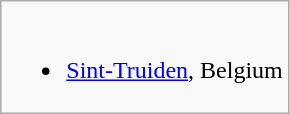<table class="wikitable">
<tr valign="top">
<td><br><ul><li> <a href='#'>Sint-Truiden</a>, Belgium</li></ul></td>
</tr>
</table>
